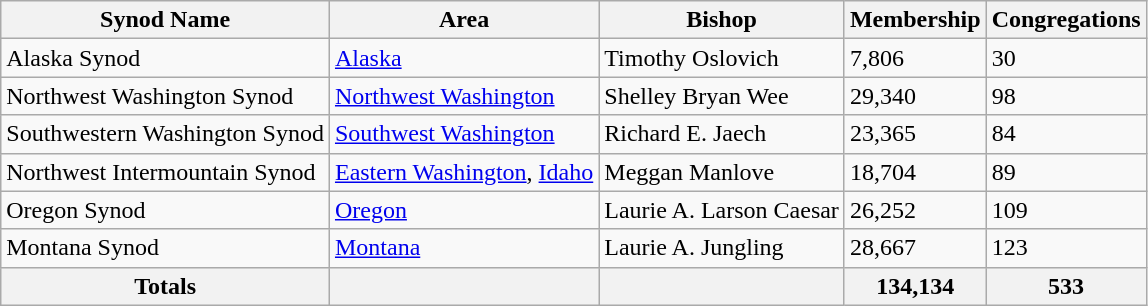<table class="wikitable sortable">
<tr>
<th>Synod Name</th>
<th>Area</th>
<th>Bishop</th>
<th>Membership</th>
<th>Congregations</th>
</tr>
<tr>
<td>Alaska Synod</td>
<td><a href='#'>Alaska</a></td>
<td>Timothy Oslovich</td>
<td>7,806</td>
<td>30</td>
</tr>
<tr>
<td>Northwest Washington Synod</td>
<td><a href='#'>Northwest Washington</a></td>
<td>Shelley Bryan Wee</td>
<td>29,340</td>
<td>98</td>
</tr>
<tr>
<td>Southwestern Washington Synod</td>
<td><a href='#'>Southwest Washington</a></td>
<td>Richard E. Jaech</td>
<td>23,365</td>
<td>84</td>
</tr>
<tr>
<td>Northwest Intermountain Synod</td>
<td><a href='#'>Eastern Washington</a>, <a href='#'>Idaho</a></td>
<td>Meggan Manlove</td>
<td>18,704</td>
<td>89</td>
</tr>
<tr>
<td>Oregon Synod</td>
<td><a href='#'>Oregon</a></td>
<td>Laurie A. Larson Caesar</td>
<td>26,252</td>
<td>109</td>
</tr>
<tr>
<td>Montana Synod</td>
<td><a href='#'>Montana</a></td>
<td>Laurie A. Jungling</td>
<td>28,667</td>
<td>123</td>
</tr>
<tr>
<th>Totals</th>
<th></th>
<th></th>
<th>134,134</th>
<th>533</th>
</tr>
</table>
